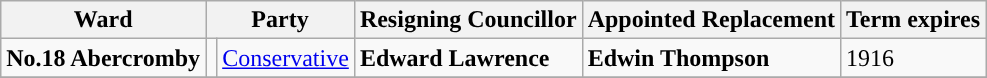<table class="wikitable">
<tr>
<th>Ward</th>
<th colspan="2">Party</th>
<th>Resigning Councillor</th>
<th>Appointed Replacement</th>
<th>Term expires</th>
</tr>
<tr>
<td><strong>No.18 Abercromby</strong></td>
<td style="background-color:"></td>
<td><a href='#'>Conservative</a></td>
<td><strong>Edward Lawrence</strong></td>
<td><strong>Edwin Thompson</strong></td>
<td>1916</td>
</tr>
<tr>
</tr>
</table>
